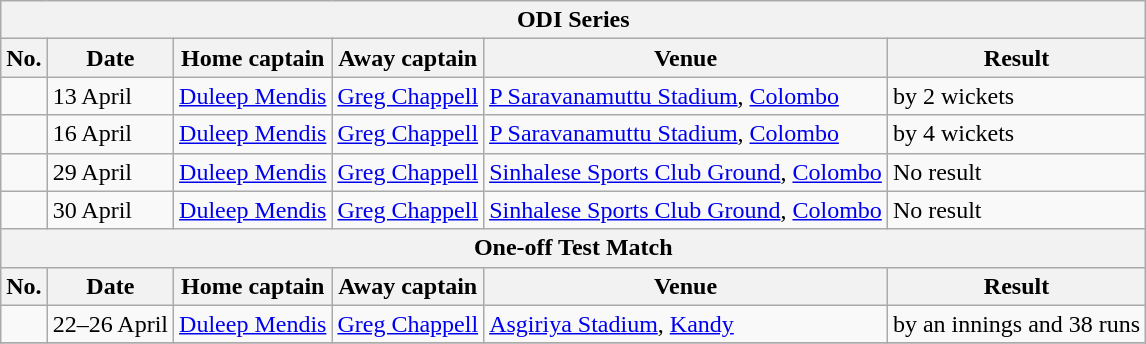<table class="wikitable">
<tr>
<th colspan="9">ODI Series</th>
</tr>
<tr>
<th>No.</th>
<th>Date</th>
<th>Home captain</th>
<th>Away captain</th>
<th>Venue</th>
<th>Result</th>
</tr>
<tr>
<td></td>
<td>13 April</td>
<td><a href='#'>Duleep Mendis</a></td>
<td><a href='#'>Greg Chappell</a></td>
<td><a href='#'>P Saravanamuttu Stadium</a>, <a href='#'>Colombo</a></td>
<td> by 2 wickets</td>
</tr>
<tr>
<td></td>
<td>16 April</td>
<td><a href='#'>Duleep Mendis</a></td>
<td><a href='#'>Greg Chappell</a></td>
<td><a href='#'>P Saravanamuttu Stadium</a>, <a href='#'>Colombo</a></td>
<td> by 4 wickets</td>
</tr>
<tr>
<td></td>
<td>29 April</td>
<td><a href='#'>Duleep Mendis</a></td>
<td><a href='#'>Greg Chappell</a></td>
<td><a href='#'>Sinhalese Sports Club Ground</a>, <a href='#'>Colombo</a></td>
<td>No result</td>
</tr>
<tr>
<td></td>
<td>30 April</td>
<td><a href='#'>Duleep Mendis</a></td>
<td><a href='#'>Greg Chappell</a></td>
<td><a href='#'>Sinhalese Sports Club Ground</a>, <a href='#'>Colombo</a></td>
<td>No result</td>
</tr>
<tr>
<th colspan="9">One-off Test Match</th>
</tr>
<tr>
<th>No.</th>
<th>Date</th>
<th>Home captain</th>
<th>Away captain</th>
<th>Venue</th>
<th>Result</th>
</tr>
<tr>
<td></td>
<td>22–26 April</td>
<td><a href='#'>Duleep Mendis</a></td>
<td><a href='#'>Greg Chappell</a></td>
<td><a href='#'>Asgiriya Stadium</a>, <a href='#'>Kandy</a></td>
<td> by an innings and 38 runs</td>
</tr>
<tr>
</tr>
</table>
